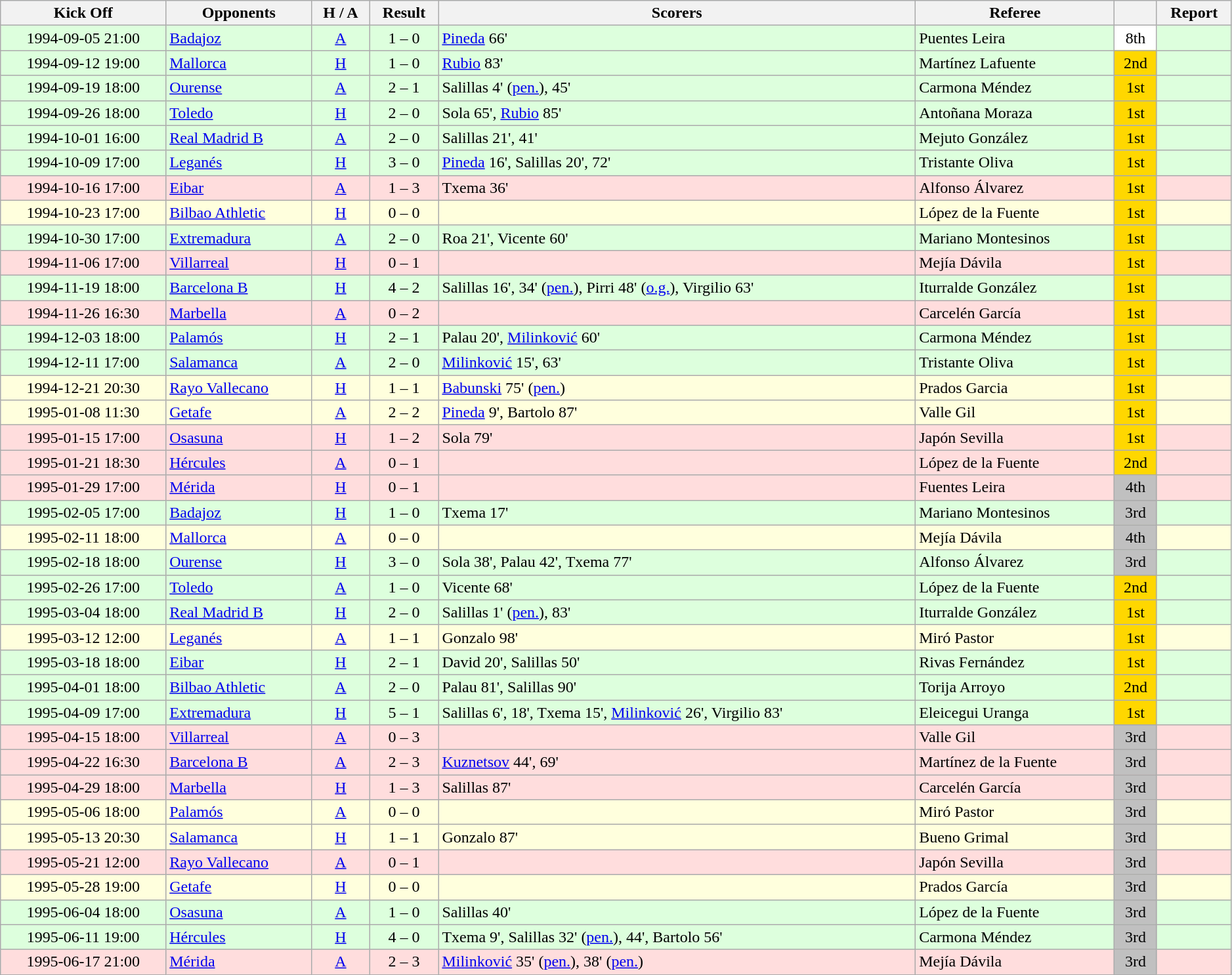<table class="wikitable" style="width:99%;">
<tr style="background:#f0f6ff;">
<th>Kick Off</th>
<th>Opponents</th>
<th>H / A</th>
<th>Result</th>
<th>Scorers</th>
<th>Referee</th>
<th></th>
<th>Report</th>
</tr>
<tr bgcolor="#ddffdd">
<td align=center>1994-09-05 21:00</td>
<td><a href='#'>Badajoz</a></td>
<td align=center><a href='#'>A</a></td>
<td align=center>1 – 0</td>
<td><a href='#'>Pineda</a> 66'</td>
<td>Puentes Leira</td>
<td align=center bgcolor=white>8th</td>
<td align=center></td>
</tr>
<tr bgcolor="#ddffdd">
<td align=center>1994-09-12 19:00</td>
<td><a href='#'>Mallorca</a></td>
<td align=center><a href='#'>H</a></td>
<td align=center>1 – 0</td>
<td><a href='#'>Rubio</a> 83'</td>
<td>Martínez Lafuente</td>
<td align=center bgcolor=gold>2nd</td>
<td align=center></td>
</tr>
<tr bgcolor="#ddffdd">
<td align=center>1994-09-19 18:00</td>
<td><a href='#'>Ourense</a></td>
<td align=center><a href='#'>A</a></td>
<td align=center>2 – 1</td>
<td>Salillas 4' (<a href='#'>pen.</a>), 45'</td>
<td>Carmona Méndez</td>
<td align=center bgcolor=gold>1st</td>
<td align=center></td>
</tr>
<tr bgcolor="#ddffdd">
<td align=center>1994-09-26 18:00</td>
<td><a href='#'>Toledo</a></td>
<td align=center><a href='#'>H</a></td>
<td align=center>2 – 0</td>
<td>Sola 65', <a href='#'>Rubio</a> 85'</td>
<td>Antoñana Moraza</td>
<td align=center bgcolor=gold>1st</td>
<td align=center></td>
</tr>
<tr bgcolor="#ddffdd">
<td align=center>1994-10-01 16:00</td>
<td><a href='#'>Real Madrid B</a></td>
<td align=center><a href='#'>A</a></td>
<td align=center>2 – 0</td>
<td>Salillas 21', 41'</td>
<td>Mejuto González</td>
<td align=center bgcolor=gold>1st</td>
<td align=center></td>
</tr>
<tr bgcolor="#ddffdd">
<td align=center>1994-10-09 17:00</td>
<td><a href='#'>Leganés</a></td>
<td align=center><a href='#'>H</a></td>
<td align=center>3 – 0</td>
<td><a href='#'>Pineda</a> 16', Salillas 20', 72'</td>
<td>Tristante Oliva</td>
<td align=center bgcolor=gold>1st</td>
<td align=center></td>
</tr>
<tr bgcolor="#ffdddd">
<td align=center>1994-10-16 17:00</td>
<td><a href='#'>Eibar</a></td>
<td align=center><a href='#'>A</a></td>
<td align=center>1 – 3</td>
<td>Txema 36'</td>
<td>Alfonso Álvarez</td>
<td align=center bgcolor=gold>1st</td>
<td align=center></td>
</tr>
<tr bgcolor="#ffffdd">
<td align=center>1994-10-23 17:00</td>
<td><a href='#'>Bilbao Athletic</a></td>
<td align=center><a href='#'>H</a></td>
<td align=center>0 – 0</td>
<td></td>
<td>López de la Fuente</td>
<td align=center bgcolor=gold>1st</td>
<td align=center></td>
</tr>
<tr bgcolor="#ddffdd">
<td align=center>1994-10-30 17:00</td>
<td><a href='#'>Extremadura</a></td>
<td align=center><a href='#'>A</a></td>
<td align=center>2 – 0</td>
<td>Roa 21', Vicente 60'</td>
<td>Mariano Montesinos</td>
<td align=center bgcolor=gold>1st</td>
<td align=center></td>
</tr>
<tr bgcolor="#ffdddd">
<td align=center>1994-11-06 17:00</td>
<td><a href='#'>Villarreal</a></td>
<td align=center><a href='#'>H</a></td>
<td align=center>0 – 1</td>
<td></td>
<td>Mejía Dávila</td>
<td align=center bgcolor=gold>1st</td>
<td align=center></td>
</tr>
<tr bgcolor="#ddffdd">
<td align=center>1994-11-19 18:00</td>
<td><a href='#'>Barcelona B</a></td>
<td align=center><a href='#'>H</a></td>
<td align=center>4 – 2</td>
<td>Salillas 16', 34' (<a href='#'>pen.</a>), Pirri 48' (<a href='#'>o.g.</a>), Virgilio 63'</td>
<td>Iturralde González</td>
<td align=center bgcolor=gold>1st</td>
<td align=center></td>
</tr>
<tr bgcolor="#ffdddd">
<td align=center>1994-11-26 16:30</td>
<td><a href='#'>Marbella</a></td>
<td align=center><a href='#'>A</a></td>
<td align=center>0 – 2</td>
<td></td>
<td>Carcelén García</td>
<td align=center bgcolor=gold>1st</td>
<td align=center></td>
</tr>
<tr bgcolor="#ddffdd">
<td align=center>1994-12-03 18:00</td>
<td><a href='#'>Palamós</a></td>
<td align=center><a href='#'>H</a></td>
<td align=center>2 – 1</td>
<td>Palau 20', <a href='#'>Milinković</a> 60'</td>
<td>Carmona Méndez</td>
<td align=center bgcolor=gold>1st</td>
<td align=center></td>
</tr>
<tr bgcolor="#ddffdd">
<td align=center>1994-12-11 17:00</td>
<td><a href='#'>Salamanca</a></td>
<td align=center><a href='#'>A</a></td>
<td align=center>2 – 0</td>
<td><a href='#'>Milinković</a> 15', 63'</td>
<td>Tristante Oliva</td>
<td align=center bgcolor=gold>1st</td>
<td align=center></td>
</tr>
<tr bgcolor="#ffffdd">
<td align=center>1994-12-21 20:30</td>
<td><a href='#'>Rayo Vallecano</a></td>
<td align=center><a href='#'>H</a></td>
<td align=center>1 – 1</td>
<td><a href='#'>Babunski</a> 75' (<a href='#'>pen.</a>)</td>
<td>Prados Garcia</td>
<td align=center bgcolor=gold>1st</td>
<td align=center></td>
</tr>
<tr bgcolor="#ffffdd">
<td align=center>1995-01-08 11:30</td>
<td><a href='#'>Getafe</a></td>
<td align=center><a href='#'>A</a></td>
<td align=center>2 – 2</td>
<td><a href='#'>Pineda</a> 9', Bartolo 87'</td>
<td>Valle Gil</td>
<td align=center bgcolor=gold>1st</td>
<td align=center></td>
</tr>
<tr bgcolor="#ffdddd">
<td align=center>1995-01-15 17:00</td>
<td><a href='#'>Osasuna</a></td>
<td align=center><a href='#'>H</a></td>
<td align=center>1 – 2</td>
<td>Sola 79'</td>
<td>Japón Sevilla</td>
<td align=center bgcolor=gold>1st</td>
<td align=center></td>
</tr>
<tr bgcolor="#ffdddd">
<td align=center>1995-01-21 18:30</td>
<td><a href='#'>Hércules</a></td>
<td align=center><a href='#'>A</a></td>
<td align=center>0 – 1</td>
<td></td>
<td>López de la Fuente</td>
<td align=center bgcolor=gold>2nd</td>
<td align=center></td>
</tr>
<tr bgcolor="#ffdddd">
<td align=center>1995-01-29 17:00</td>
<td><a href='#'>Mérida</a></td>
<td align=center><a href='#'>H</a></td>
<td align=center>0 – 1</td>
<td></td>
<td>Fuentes Leira</td>
<td align=center bgcolor=silver>4th</td>
<td align=center></td>
</tr>
<tr bgcolor="#ddffdd">
<td align=center>1995-02-05 17:00</td>
<td><a href='#'>Badajoz</a></td>
<td align=center><a href='#'>H</a></td>
<td align=center>1 – 0</td>
<td>Txema 17'</td>
<td>Mariano Montesinos</td>
<td align=center bgcolor=silver>3rd</td>
<td align=center></td>
</tr>
<tr bgcolor="#ffffdd">
<td align=center>1995-02-11 18:00</td>
<td><a href='#'>Mallorca</a></td>
<td align=center><a href='#'>A</a></td>
<td align=center>0 – 0</td>
<td></td>
<td>Mejía Dávila</td>
<td align=center bgcolor=silver>4th</td>
<td align=center></td>
</tr>
<tr bgcolor="#ddffdd">
<td align=center>1995-02-18 18:00</td>
<td><a href='#'>Ourense</a></td>
<td align=center><a href='#'>H</a></td>
<td align=center>3 – 0</td>
<td>Sola 38', Palau 42', Txema 77'</td>
<td>Alfonso Álvarez</td>
<td align=center bgcolor=silver>3rd</td>
<td align=center></td>
</tr>
<tr bgcolor="#ddffdd">
<td align=center>1995-02-26 17:00</td>
<td><a href='#'>Toledo</a></td>
<td align=center><a href='#'>A</a></td>
<td align=center>1 – 0</td>
<td>Vicente 68'</td>
<td>López de la Fuente</td>
<td align=center bgcolor=gold>2nd</td>
<td align=center></td>
</tr>
<tr bgcolor="#ddffdd">
<td align=center>1995-03-04 18:00</td>
<td><a href='#'>Real Madrid B</a></td>
<td align=center><a href='#'>H</a></td>
<td align=center>2 – 0</td>
<td>Salillas 1' (<a href='#'>pen.</a>), 83'</td>
<td>Iturralde González</td>
<td align=center bgcolor=gold>1st</td>
<td align=center></td>
</tr>
<tr bgcolor="#ffffdd">
<td align=center>1995-03-12 12:00</td>
<td><a href='#'>Leganés</a></td>
<td align=center><a href='#'>A</a></td>
<td align=center>1 – 1</td>
<td>Gonzalo 98'</td>
<td>Miró Pastor</td>
<td align=center bgcolor=gold>1st</td>
<td align=center></td>
</tr>
<tr bgcolor="#ddffdd">
<td align=center>1995-03-18 18:00</td>
<td><a href='#'>Eibar</a></td>
<td align=center><a href='#'>H</a></td>
<td align=center>2 – 1</td>
<td>David 20', Salillas 50'</td>
<td>Rivas Fernández</td>
<td align=center bgcolor=gold>1st</td>
<td align=center></td>
</tr>
<tr bgcolor="#ddffdd">
<td align=center>1995-04-01 18:00</td>
<td><a href='#'>Bilbao Athletic</a></td>
<td align=center><a href='#'>A</a></td>
<td align=center>2 – 0</td>
<td>Palau 81', Salillas 90'</td>
<td>Torija Arroyo</td>
<td align=center bgcolor=gold>2nd</td>
<td align=center></td>
</tr>
<tr bgcolor="#ddffdd">
<td align=center>1995-04-09 17:00</td>
<td><a href='#'>Extremadura</a></td>
<td align=center><a href='#'>H</a></td>
<td align=center>5 – 1</td>
<td>Salillas 6', 18', Txema 15', <a href='#'>Milinković</a> 26', Virgilio 83'</td>
<td>Eleicegui Uranga</td>
<td align=center bgcolor=gold>1st</td>
<td align=center></td>
</tr>
<tr bgcolor="#ffdddd">
<td align=center>1995-04-15 18:00</td>
<td><a href='#'>Villarreal</a></td>
<td align=center><a href='#'>A</a></td>
<td align=center>0 – 3</td>
<td></td>
<td>Valle Gil</td>
<td align=center bgcolor=silver>3rd</td>
<td align=center></td>
</tr>
<tr bgcolor="#ffdddd">
<td align=center>1995-04-22 16:30</td>
<td><a href='#'>Barcelona B</a></td>
<td align=center><a href='#'>A</a></td>
<td align=center>2 – 3</td>
<td><a href='#'>Kuznetsov</a> 44', 69'</td>
<td>Martínez de la Fuente</td>
<td align=center bgcolor=silver>3rd</td>
<td align=center></td>
</tr>
<tr bgcolor="#ffdddd">
<td align=center>1995-04-29 18:00</td>
<td><a href='#'>Marbella</a></td>
<td align=center><a href='#'>H</a></td>
<td align=center>1 – 3</td>
<td>Salillas 87'</td>
<td>Carcelén García</td>
<td align=center bgcolor=silver>3rd</td>
<td align=center></td>
</tr>
<tr bgcolor="#ffffdd">
<td align=center>1995-05-06 18:00</td>
<td><a href='#'>Palamós</a></td>
<td align=center><a href='#'>A</a></td>
<td align=center>0 – 0</td>
<td></td>
<td>Miró Pastor</td>
<td align=center bgcolor=silver>3rd</td>
<td align=center></td>
</tr>
<tr bgcolor="#ffffdd">
<td align=center>1995-05-13 20:30</td>
<td><a href='#'>Salamanca</a></td>
<td align=center><a href='#'>H</a></td>
<td align=center>1 – 1</td>
<td>Gonzalo 87'</td>
<td>Bueno Grimal</td>
<td align=center bgcolor=silver>3rd</td>
<td align=center></td>
</tr>
<tr bgcolor="#ffdddd">
<td align=center>1995-05-21 12:00</td>
<td><a href='#'>Rayo Vallecano</a></td>
<td align=center><a href='#'>A</a></td>
<td align=center>0 – 1</td>
<td></td>
<td>Japón Sevilla</td>
<td align=center bgcolor=silver>3rd</td>
<td align=center></td>
</tr>
<tr bgcolor="#ffffdd">
<td align=center>1995-05-28 19:00</td>
<td><a href='#'>Getafe</a></td>
<td align=center><a href='#'>H</a></td>
<td align=center>0 – 0</td>
<td></td>
<td>Prados García</td>
<td align=center bgcolor=silver>3rd</td>
<td align=center></td>
</tr>
<tr bgcolor="#ddffdd">
<td align=center>1995-06-04 18:00</td>
<td><a href='#'>Osasuna</a></td>
<td align=center><a href='#'>A</a></td>
<td align=center>1 – 0</td>
<td>Salillas 40'</td>
<td>López de la Fuente</td>
<td align=center bgcolor=silver>3rd</td>
<td align=center></td>
</tr>
<tr bgcolor="#ddffdd">
<td align=center>1995-06-11 19:00</td>
<td><a href='#'>Hércules</a></td>
<td align=center><a href='#'>H</a></td>
<td align=center>4 – 0</td>
<td>Txema 9', Salillas 32' (<a href='#'>pen.</a>), 44', Bartolo 56'</td>
<td>Carmona Méndez</td>
<td align=center bgcolor=silver>3rd</td>
<td align=center></td>
</tr>
<tr bgcolor="#ffdddd">
<td align=center>1995-06-17 21:00</td>
<td><a href='#'>Mérida</a></td>
<td align=center><a href='#'>A</a></td>
<td align=center>2 – 3</td>
<td><a href='#'>Milinković</a> 35' (<a href='#'>pen.</a>), 38' (<a href='#'>pen.</a>)</td>
<td>Mejía Dávila</td>
<td align=center bgcolor=silver>3rd</td>
<td align=center></td>
</tr>
</table>
